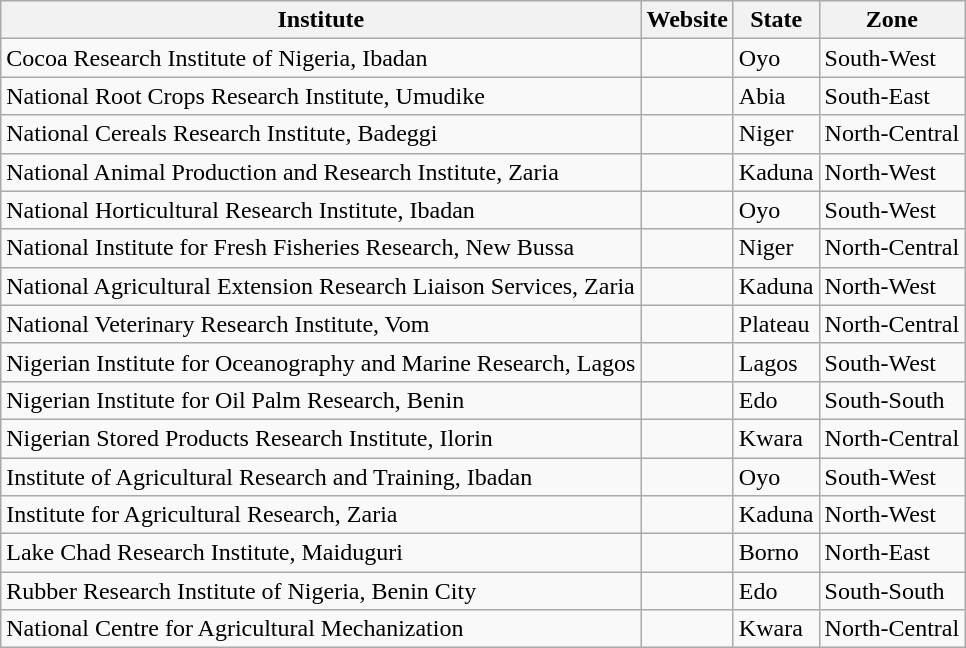<table class="wikitable sortable">
<tr>
<th>Institute</th>
<th>Website</th>
<th>State</th>
<th>Zone</th>
</tr>
<tr>
<td>Cocoa Research Institute of Nigeria, Ibadan</td>
<td></td>
<td>Oyo</td>
<td>South-West</td>
</tr>
<tr>
<td>National Root Crops Research Institute, Umudike</td>
<td></td>
<td>Abia</td>
<td>South-East</td>
</tr>
<tr>
<td>National Cereals Research Institute, Badeggi</td>
<td></td>
<td>Niger</td>
<td>North-Central</td>
</tr>
<tr>
<td>National Animal Production and Research Institute, Zaria</td>
<td></td>
<td>Kaduna</td>
<td>North-West</td>
</tr>
<tr>
<td>National Horticultural Research Institute, Ibadan</td>
<td></td>
<td>Oyo</td>
<td>South-West</td>
</tr>
<tr>
<td>National Institute for Fresh Fisheries Research, New Bussa</td>
<td></td>
<td>Niger</td>
<td>North-Central</td>
</tr>
<tr>
<td>National Agricultural Extension Research Liaison Services, Zaria</td>
<td></td>
<td>Kaduna</td>
<td>North-West</td>
</tr>
<tr>
<td>National Veterinary Research Institute, Vom</td>
<td></td>
<td>Plateau</td>
<td>North-Central</td>
</tr>
<tr>
<td>Nigerian Institute for Oceanography and Marine Research, Lagos</td>
<td></td>
<td>Lagos</td>
<td>South-West</td>
</tr>
<tr>
<td>Nigerian Institute for Oil Palm Research, Benin</td>
<td></td>
<td>Edo</td>
<td>South-South</td>
</tr>
<tr>
<td>Nigerian Stored Products Research Institute, Ilorin</td>
<td></td>
<td>Kwara</td>
<td>North-Central</td>
</tr>
<tr>
<td>Institute of Agricultural Research and Training, Ibadan</td>
<td></td>
<td>Oyo</td>
<td>South-West</td>
</tr>
<tr>
<td>Institute for Agricultural Research, Zaria</td>
<td></td>
<td>Kaduna</td>
<td>North-West</td>
</tr>
<tr>
<td>Lake Chad Research Institute, Maiduguri</td>
<td></td>
<td>Borno</td>
<td>North-East</td>
</tr>
<tr>
<td>Rubber Research Institute of Nigeria, Benin City</td>
<td></td>
<td>Edo</td>
<td>South-South</td>
</tr>
<tr>
<td>National Centre for Agricultural Mechanization</td>
<td></td>
<td>Kwara</td>
<td>North-Central</td>
</tr>
</table>
